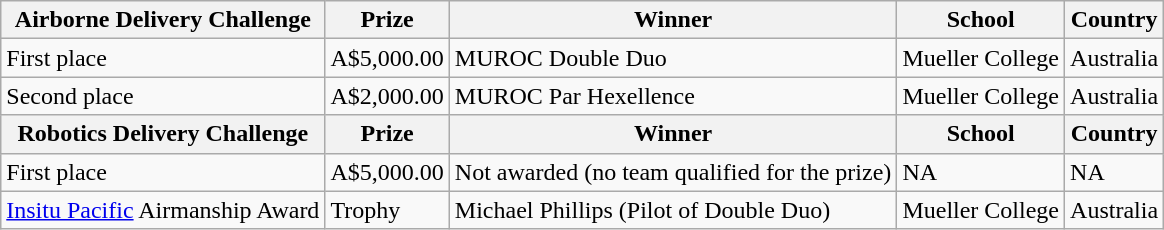<table class="wikitable">
<tr>
<th>Airborne Delivery Challenge</th>
<th>Prize</th>
<th>Winner</th>
<th>School</th>
<th>Country</th>
</tr>
<tr>
<td>First place</td>
<td>A$5,000.00</td>
<td>MUROC Double Duo</td>
<td>Mueller College</td>
<td>Australia</td>
</tr>
<tr>
<td>Second place</td>
<td>A$2,000.00</td>
<td>MUROC Par Hexellence</td>
<td>Mueller College</td>
<td>Australia</td>
</tr>
<tr>
<th>Robotics Delivery Challenge</th>
<th>Prize</th>
<th>Winner</th>
<th>School</th>
<th>Country</th>
</tr>
<tr>
<td>First place</td>
<td>A$5,000.00</td>
<td>Not awarded (no team qualified for the prize)</td>
<td>NA</td>
<td>NA</td>
</tr>
<tr>
<td><a href='#'>Insitu Pacific</a> Airmanship Award</td>
<td>Trophy</td>
<td>Michael Phillips (Pilot of Double Duo)</td>
<td>Mueller College</td>
<td>Australia</td>
</tr>
</table>
